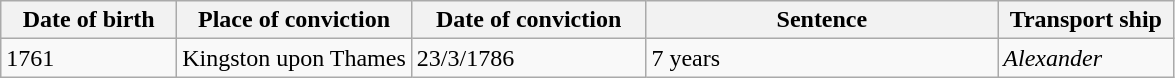<table class="wikitable sortable plainrowheaders" style="width=1024px;">
<tr>
<th style="width: 15%;">Date of birth</th>
<th style="width: 20%;">Place of conviction</th>
<th style="width: 20%;">Date of conviction</th>
<th style="width: 30%;">Sentence</th>
<th style="width: 15%;">Transport ship</th>
</tr>
<tr>
<td>1761</td>
<td>Kingston upon Thames</td>
<td>23/3/1786</td>
<td>7 years</td>
<td><em>Alexander</em></td>
</tr>
</table>
